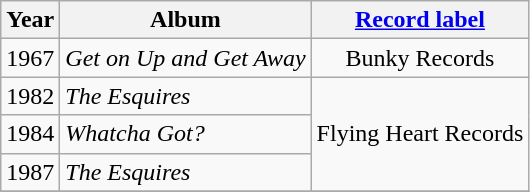<table class="wikitable" style=text-align:center;>
<tr>
<th>Year</th>
<th>Album</th>
<th><a href='#'>Record label</a></th>
</tr>
<tr>
<td>1967</td>
<td align=left><em>Get on Up and Get Away</em></td>
<td rowspan="1">Bunky Records</td>
</tr>
<tr>
<td>1982</td>
<td align=left><em>The Esquires</em></td>
<td rowspan="3">Flying Heart Records</td>
</tr>
<tr>
<td>1984</td>
<td align=left><em>Whatcha Got?</em></td>
</tr>
<tr>
<td>1987</td>
<td align=left><em>The Esquires</em></td>
</tr>
<tr>
</tr>
</table>
